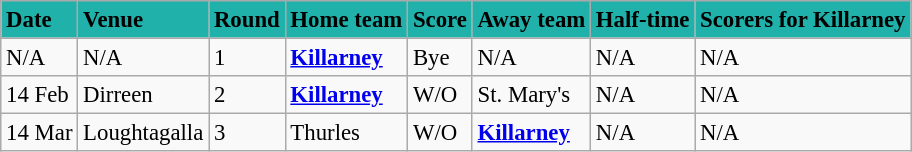<table class="wikitable" style=" float:left; margin:0.5em auto; font-size:95%">
<tr bgcolor="#20B2AA">
<td><strong>Date</strong></td>
<td><strong>Venue</strong></td>
<td><strong>Round</strong></td>
<td><strong>Home team</strong></td>
<td><strong>Score</strong></td>
<td><strong>Away team</strong></td>
<td><strong>Half-time</strong></td>
<td><strong>Scorers for Killarney</strong></td>
</tr>
<tr>
<td>N/A</td>
<td>N/A</td>
<td>1</td>
<td><strong><a href='#'>Killarney</a></strong></td>
<td>Bye</td>
<td>N/A</td>
<td>N/A</td>
<td>N/A</td>
</tr>
<tr>
<td>14 Feb</td>
<td>Dirreen</td>
<td>2</td>
<td><strong><a href='#'>Killarney</a></strong></td>
<td>W/O</td>
<td>St. Mary's</td>
<td>N/A</td>
<td>N/A</td>
</tr>
<tr>
<td>14 Mar</td>
<td>Loughtagalla</td>
<td>3</td>
<td>Thurles</td>
<td>W/O</td>
<td><strong><a href='#'>Killarney</a></strong></td>
<td>N/A</td>
<td>N/A</td>
</tr>
</table>
